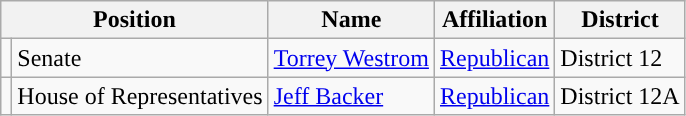<table class="wikitable">
<tr>
<th colspan="2">Position</th>
<th>Name</th>
<th>Affiliation</th>
<th>District</th>
</tr>
<tr>
<td style="background-color:"></td>
<td>Senate</td>
<td><a href='#'>Torrey Westrom</a></td>
<td><a href='#'>Republican</a></td>
<td>District 12</td>
</tr>
<tr>
<td style="background-color:"></td>
<td>House of Representatives</td>
<td><a href='#'>Jeff Backer</a></td>
<td><a href='#'>Republican</a></td>
<td>District 12A</td>
</tr>
</table>
